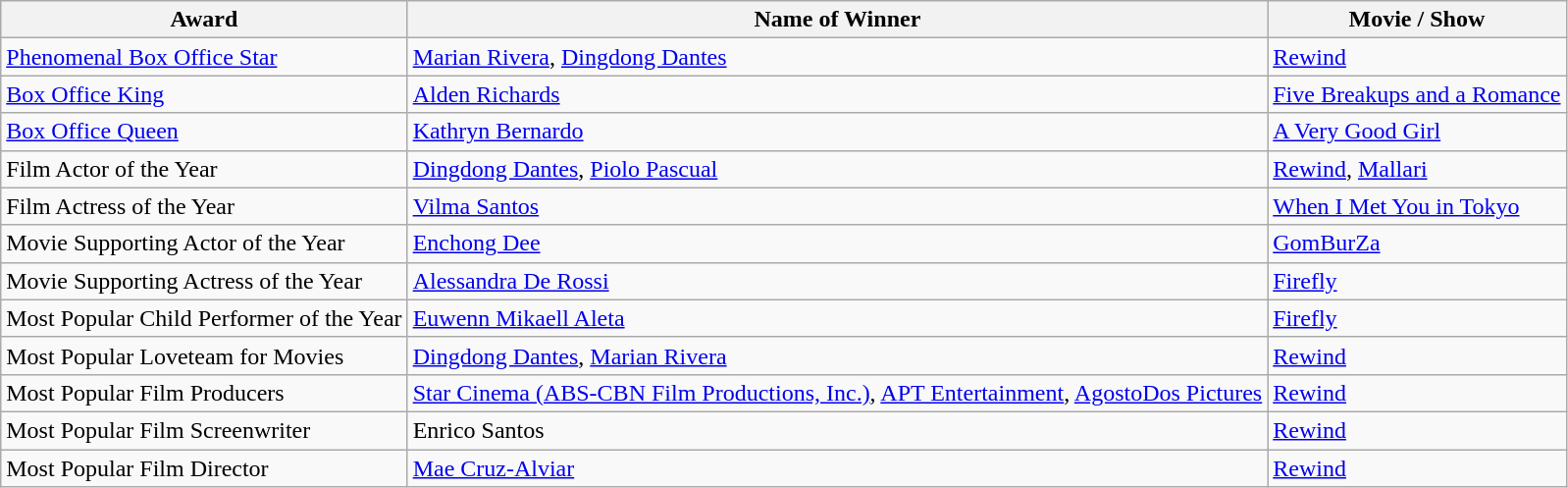<table class="wikitable"  style="text-align:left;">
<tr>
<th>Award</th>
<th>Name of Winner</th>
<th>Movie / Show</th>
</tr>
<tr>
<td><a href='#'>Phenomenal Box Office Star</a></td>
<td><a href='#'>Marian Rivera</a>, <a href='#'>Dingdong Dantes</a></td>
<td><a href='#'>Rewind</a></td>
</tr>
<tr>
<td><a href='#'>Box Office King</a></td>
<td><a href='#'>Alden Richards</a></td>
<td><a href='#'>Five Breakups and a Romance</a></td>
</tr>
<tr>
<td><a href='#'>Box Office Queen</a></td>
<td><a href='#'>Kathryn Bernardo</a></td>
<td><a href='#'>A Very Good Girl</a></td>
</tr>
<tr>
<td>Film Actor of the Year</td>
<td><a href='#'>Dingdong Dantes</a>, <a href='#'>Piolo Pascual</a></td>
<td><a href='#'>Rewind</a>, <a href='#'>Mallari</a></td>
</tr>
<tr>
<td>Film Actress of the Year</td>
<td><a href='#'>Vilma Santos</a></td>
<td><a href='#'>When I Met You in Tokyo</a></td>
</tr>
<tr>
<td>Movie Supporting Actor of the Year</td>
<td><a href='#'>Enchong Dee</a></td>
<td><a href='#'>GomBurZa</a></td>
</tr>
<tr>
<td>Movie Supporting Actress of the Year</td>
<td><a href='#'>Alessandra De Rossi</a></td>
<td><a href='#'>Firefly</a></td>
</tr>
<tr>
<td>Most Popular Child Performer of the Year</td>
<td><a href='#'>Euwenn Mikaell Aleta</a></td>
<td><a href='#'>Firefly</a></td>
</tr>
<tr>
<td>Most Popular Loveteam for Movies</td>
<td><a href='#'>Dingdong Dantes</a>, <a href='#'>Marian Rivera</a></td>
<td><a href='#'>Rewind</a></td>
</tr>
<tr>
<td>Most Popular Film Producers</td>
<td><a href='#'>Star Cinema (ABS-CBN Film Productions, Inc.)</a>, <a href='#'>APT Entertainment</a>, <a href='#'>AgostoDos Pictures</a></td>
<td><a href='#'>Rewind</a></td>
</tr>
<tr>
<td>Most Popular Film Screenwriter</td>
<td>Enrico Santos</td>
<td><a href='#'>Rewind</a></td>
</tr>
<tr>
<td>Most Popular Film Director</td>
<td><a href='#'>Mae Cruz-Alviar</a></td>
<td><a href='#'>Rewind</a></td>
</tr>
</table>
